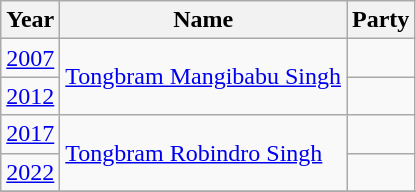<table class="wikitable sortable">
<tr>
<th>Year</th>
<th>Name</th>
<th colspan=2>Party</th>
</tr>
<tr>
<td><a href='#'>2007</a></td>
<td rowspan=2><a href='#'>Tongbram Mangibabu Singh</a></td>
<td></td>
</tr>
<tr>
<td><a href='#'>2012</a></td>
</tr>
<tr>
<td><a href='#'>2017</a></td>
<td rowspan=2><a href='#'>Tongbram Robindro Singh</a></td>
<td></td>
</tr>
<tr>
<td><a href='#'>2022</a></td>
<td></td>
</tr>
<tr>
</tr>
</table>
